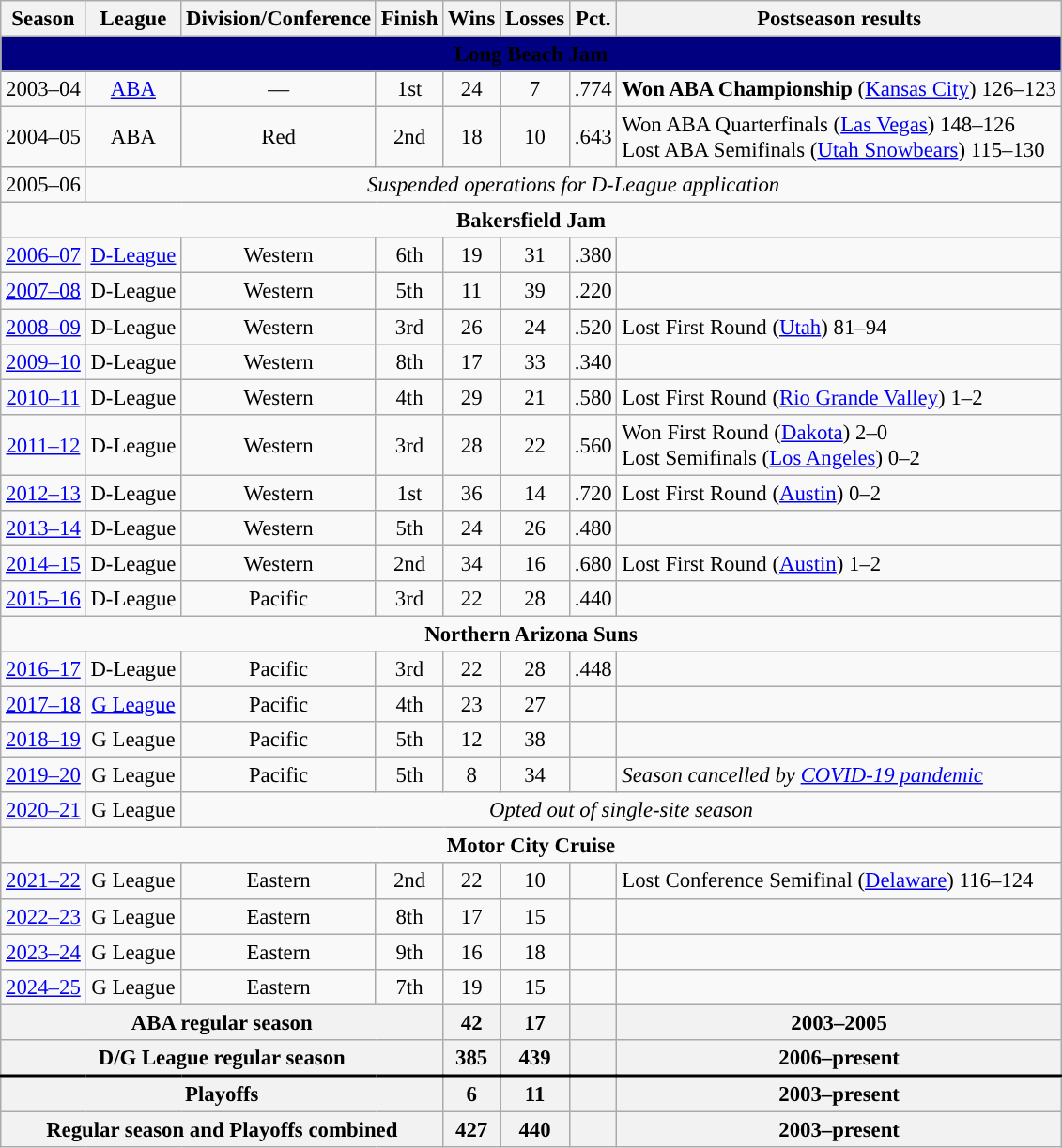<table class="wikitable" style="font-size:95%; text-align:center">
<tr>
<th>Season</th>
<th>League</th>
<th>Division/Conference</th>
<th>Finish</th>
<th>Wins</th>
<th>Losses</th>
<th>Pct.</th>
<th>Postseason results</th>
</tr>
<tr>
<td colspan=8 style="background:#000080"><span><strong>Long Beach Jam</strong></span></td>
</tr>
<tr>
<td>2003–04</td>
<td><a href='#'>ABA</a></td>
<td>—</td>
<td>1st</td>
<td>24</td>
<td>7</td>
<td>.774</td>
<td align=left><strong>Won ABA Championship</strong> (<a href='#'>Kansas City</a>) 126–123</td>
</tr>
<tr>
<td>2004–05</td>
<td>ABA</td>
<td>Red</td>
<td>2nd</td>
<td>18</td>
<td>10</td>
<td>.643</td>
<td align=left>Won ABA Quarterfinals (<a href='#'>Las Vegas</a>) 148–126<br>Lost ABA Semifinals (<a href='#'>Utah Snowbears</a>) 115–130</td>
</tr>
<tr>
<td>2005–06</td>
<td colspan="7"><em>Suspended operations for D-League application</em></td>
</tr>
<tr>
<td colspan=8><strong>Bakersfield Jam</strong></td>
</tr>
<tr>
<td><a href='#'>2006–07</a></td>
<td><a href='#'>D-League</a></td>
<td>Western</td>
<td>6th</td>
<td>19</td>
<td>31</td>
<td>.380</td>
<td></td>
</tr>
<tr>
<td><a href='#'>2007–08</a></td>
<td>D-League</td>
<td>Western</td>
<td>5th</td>
<td>11</td>
<td>39</td>
<td>.220</td>
<td></td>
</tr>
<tr>
<td><a href='#'>2008–09</a></td>
<td>D-League</td>
<td>Western</td>
<td>3rd</td>
<td>26</td>
<td>24</td>
<td>.520</td>
<td align=left>Lost First Round (<a href='#'>Utah</a>) 81–94</td>
</tr>
<tr>
<td><a href='#'>2009–10</a></td>
<td>D-League</td>
<td>Western</td>
<td>8th</td>
<td>17</td>
<td>33</td>
<td>.340</td>
<td></td>
</tr>
<tr>
<td><a href='#'>2010–11</a></td>
<td>D-League</td>
<td>Western</td>
<td>4th</td>
<td>29</td>
<td>21</td>
<td>.580</td>
<td align=left>Lost First Round (<a href='#'>Rio Grande Valley</a>) 1–2</td>
</tr>
<tr>
<td><a href='#'>2011–12</a></td>
<td>D-League</td>
<td>Western</td>
<td>3rd</td>
<td>28</td>
<td>22</td>
<td>.560</td>
<td align=left>Won First Round (<a href='#'>Dakota</a>) 2–0<br>Lost Semifinals (<a href='#'>Los Angeles</a>) 0–2</td>
</tr>
<tr>
<td><a href='#'>2012–13</a></td>
<td>D-League</td>
<td>Western</td>
<td>1st</td>
<td>36</td>
<td>14</td>
<td>.720</td>
<td align=left>Lost First Round (<a href='#'>Austin</a>) 0–2</td>
</tr>
<tr>
<td><a href='#'>2013–14</a></td>
<td>D-League</td>
<td>Western</td>
<td>5th</td>
<td>24</td>
<td>26</td>
<td>.480</td>
<td></td>
</tr>
<tr>
<td><a href='#'>2014–15</a></td>
<td>D-League</td>
<td>Western</td>
<td>2nd</td>
<td>34</td>
<td>16</td>
<td>.680</td>
<td align=left>Lost First Round (<a href='#'>Austin</a>) 1–2</td>
</tr>
<tr>
<td><a href='#'>2015–16</a></td>
<td>D-League</td>
<td>Pacific</td>
<td>3rd</td>
<td>22</td>
<td>28</td>
<td>.440</td>
<td></td>
</tr>
<tr>
<td colspan=8><strong>Northern Arizona Suns</strong></td>
</tr>
<tr>
<td><a href='#'>2016–17</a></td>
<td>D-League</td>
<td>Pacific</td>
<td>3rd</td>
<td>22</td>
<td>28</td>
<td>.448</td>
<td></td>
</tr>
<tr>
<td><a href='#'>2017–18</a></td>
<td><a href='#'>G League</a></td>
<td>Pacific</td>
<td>4th</td>
<td>23</td>
<td>27</td>
<td></td>
<td align=left></td>
</tr>
<tr>
<td><a href='#'>2018–19</a></td>
<td>G League</td>
<td>Pacific</td>
<td>5th</td>
<td>12</td>
<td>38</td>
<td></td>
<td align=left></td>
</tr>
<tr>
<td><a href='#'>2019–20</a></td>
<td>G League</td>
<td>Pacific</td>
<td>5th</td>
<td>8</td>
<td>34</td>
<td></td>
<td align=left><em>Season cancelled by <a href='#'>COVID-19 pandemic</a></em></td>
</tr>
<tr>
<td><a href='#'>2020–21</a></td>
<td>G League</td>
<td colspan="7"><em>Opted out of single-site season</em></td>
</tr>
<tr>
<td colspan="10" style="text-align:center; "><strong>Motor City Cruise</strong></td>
</tr>
<tr>
<td><a href='#'>2021–22</a></td>
<td>G League</td>
<td>Eastern</td>
<td>2nd</td>
<td>22</td>
<td>10</td>
<td></td>
<td align=left>Lost Conference Semifinal (<a href='#'>Delaware</a>) 116–124</td>
</tr>
<tr>
<td><a href='#'>2022–23</a></td>
<td>G League</td>
<td>Eastern</td>
<td>8th</td>
<td>17</td>
<td>15</td>
<td></td>
<td align=left></td>
</tr>
<tr>
<td><a href='#'>2023–24</a></td>
<td>G League</td>
<td>Eastern</td>
<td>9th</td>
<td>16</td>
<td>18</td>
<td></td>
<td align=left></td>
</tr>
<tr>
<td><a href='#'>2024–25</a></td>
<td>G League</td>
<td>Eastern</td>
<td>7th</td>
<td>19</td>
<td>15</td>
<td></td>
<td align=left></td>
</tr>
<tr>
<th colspan=4>ABA regular season</th>
<th>42</th>
<th>17</th>
<th></th>
<th>2003–2005</th>
</tr>
<tr>
<th colspan=4>D/G League regular season</th>
<th>385</th>
<th>439</th>
<th></th>
<th>2006–present</th>
</tr>
<tr style="border-top:2px solid black">
<th colspan=4>Playoffs</th>
<th>6</th>
<th>11</th>
<th></th>
<th>2003–present</th>
</tr>
<tr>
<th colspan=4>Regular season and Playoffs combined</th>
<th>427</th>
<th>440</th>
<th></th>
<th>2003–present</th>
</tr>
</table>
